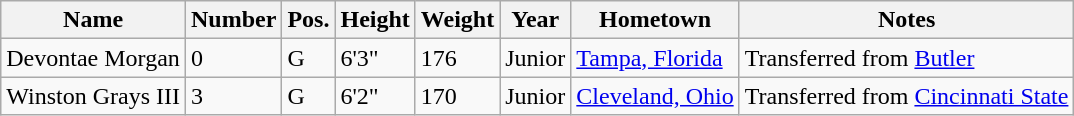<table class="wikitable sortable" border="1">
<tr>
<th>Name</th>
<th>Number</th>
<th>Pos.</th>
<th>Height</th>
<th>Weight</th>
<th>Year</th>
<th>Hometown</th>
<th class="unsortable">Notes</th>
</tr>
<tr>
<td sortname>Devontae Morgan</td>
<td>0</td>
<td>G</td>
<td>6'3"</td>
<td>176</td>
<td>Junior</td>
<td><a href='#'>Tampa, Florida</a></td>
<td>Transferred from <a href='#'>Butler</a></td>
</tr>
<tr>
<td sortname>Winston Grays III</td>
<td>3</td>
<td>G</td>
<td>6'2"</td>
<td>170</td>
<td>Junior</td>
<td><a href='#'>Cleveland, Ohio</a></td>
<td>Transferred from <a href='#'>Cincinnati State</a></td>
</tr>
</table>
